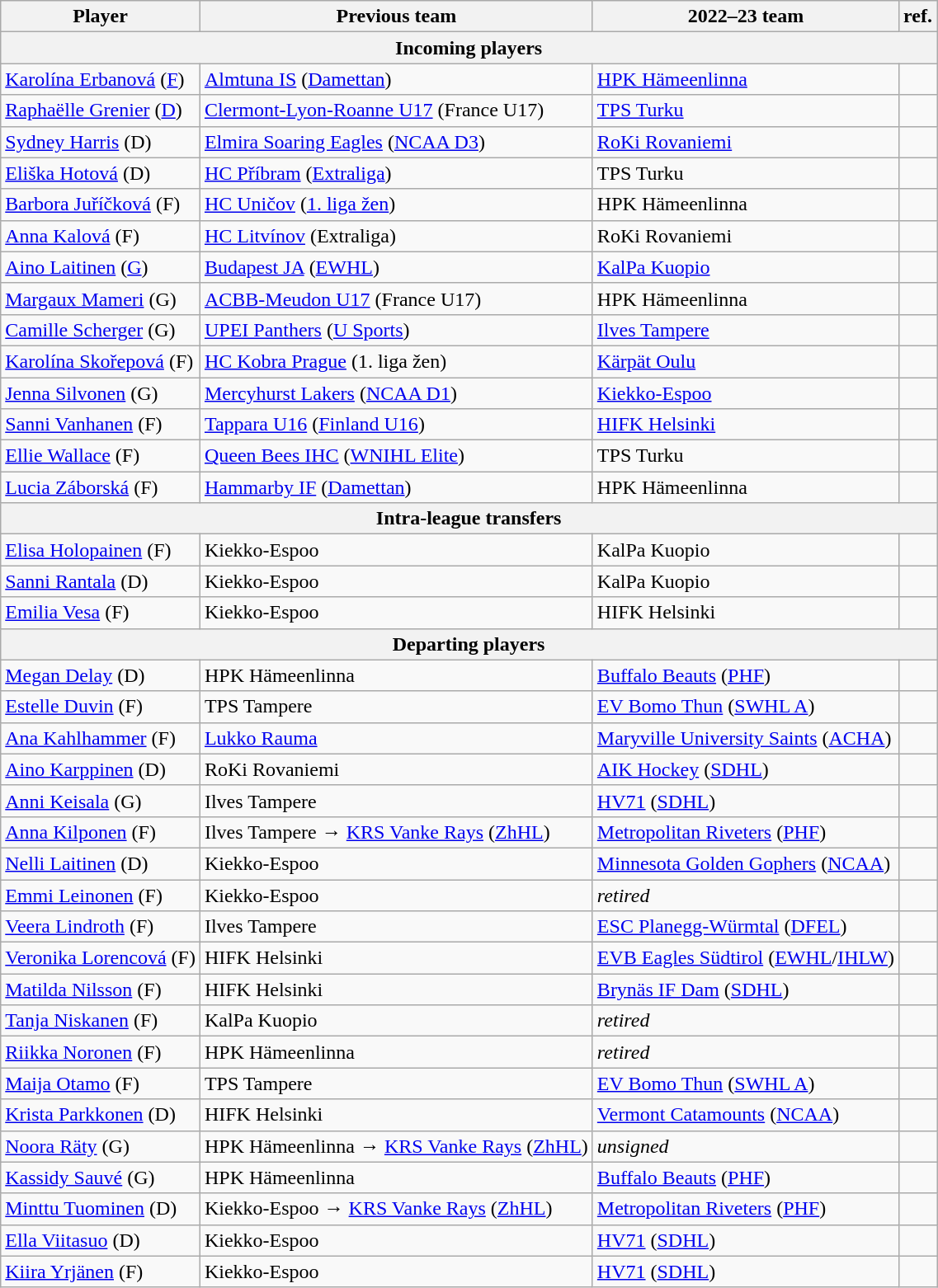<table class="wikitable" width="" 85%">
<tr>
<th>Player</th>
<th>Previous team</th>
<th>2022–23 team</th>
<th>ref.</th>
</tr>
<tr>
<th colspan="4">Incoming players</th>
</tr>
<tr>
<td><a href='#'>Karolína Erbanová</a> (<a href='#'>F</a>)</td>
<td><a href='#'>Almtuna IS</a> (<a href='#'>Damettan</a>)</td>
<td><a href='#'>HPK Hämeenlinna</a></td>
<td></td>
</tr>
<tr>
<td><a href='#'>Raphaëlle Grenier</a> (<a href='#'>D</a>)</td>
<td><a href='#'>Clermont-Lyon-Roanne U17</a> (France U17)</td>
<td><a href='#'>TPS Turku</a></td>
<td></td>
</tr>
<tr>
<td><a href='#'>Sydney Harris</a> (D)</td>
<td><a href='#'>Elmira Soaring Eagles</a> (<a href='#'>NCAA D3</a>)</td>
<td><a href='#'>RoKi Rovaniemi</a></td>
<td></td>
</tr>
<tr>
<td><a href='#'>Eliška Hotová</a> (D)</td>
<td><a href='#'>HC Příbram</a> (<a href='#'>Extraliga</a>)</td>
<td>TPS Turku</td>
<td></td>
</tr>
<tr>
<td><a href='#'>Barbora Juříčková</a> (F)</td>
<td><a href='#'>HC Uničov</a> (<a href='#'>1. liga žen</a>)</td>
<td>HPK Hämeenlinna</td>
<td></td>
</tr>
<tr>
<td><a href='#'>Anna Kalová</a> (F)</td>
<td><a href='#'>HC Litvínov</a> (Extraliga)</td>
<td>RoKi Rovaniemi</td>
<td></td>
</tr>
<tr>
<td><a href='#'>Aino Laitinen</a> (<a href='#'>G</a>)</td>
<td><a href='#'>Budapest JA</a> (<a href='#'>EWHL</a>)</td>
<td><a href='#'>KalPa Kuopio</a></td>
<td></td>
</tr>
<tr>
<td><a href='#'>Margaux Mameri</a> (G)</td>
<td><a href='#'>ACBB-Meudon U17</a> (France U17)</td>
<td>HPK Hämeenlinna</td>
<td></td>
</tr>
<tr>
<td><a href='#'>Camille Scherger</a> (G)</td>
<td><a href='#'>UPEI Panthers</a> (<a href='#'>U Sports</a>)</td>
<td><a href='#'>Ilves Tampere</a></td>
<td></td>
</tr>
<tr>
<td><a href='#'>Karolína Skořepová</a> (F)</td>
<td><a href='#'>HC Kobra Prague</a> (1. liga žen)</td>
<td><a href='#'>Kärpät Oulu</a></td>
<td></td>
</tr>
<tr>
<td><a href='#'>Jenna Silvonen</a> (G)</td>
<td><a href='#'>Mercyhurst Lakers</a> (<a href='#'>NCAA D1</a>)</td>
<td><a href='#'>Kiekko-Espoo</a></td>
<td></td>
</tr>
<tr>
<td><a href='#'>Sanni Vanhanen</a> (F)</td>
<td><a href='#'>Tappara U16</a> (<a href='#'>Finland U16</a>)</td>
<td><a href='#'>HIFK Helsinki</a></td>
<td></td>
</tr>
<tr>
<td><a href='#'>Ellie Wallace</a> (F)</td>
<td><a href='#'>Queen Bees IHC</a> (<a href='#'>WNIHL Elite</a>)</td>
<td>TPS Turku</td>
<td></td>
</tr>
<tr>
<td><a href='#'>Lucia Záborská</a> (F)</td>
<td><a href='#'>Hammarby IF</a> (<a href='#'>Damettan</a>)</td>
<td>HPK Hämeenlinna</td>
<td></td>
</tr>
<tr>
<th colspan="4">Intra-league transfers</th>
</tr>
<tr>
<td><a href='#'>Elisa Holopainen</a> (F)</td>
<td>Kiekko-Espoo</td>
<td>KalPa Kuopio</td>
<td></td>
</tr>
<tr>
<td><a href='#'>Sanni Rantala</a> (D)</td>
<td>Kiekko-Espoo</td>
<td>KalPa Kuopio</td>
<td></td>
</tr>
<tr>
<td><a href='#'>Emilia Vesa</a> (F)</td>
<td>Kiekko-Espoo</td>
<td>HIFK Helsinki</td>
<td></td>
</tr>
<tr>
<th colspan="4">Departing players</th>
</tr>
<tr>
<td><a href='#'>Megan Delay</a> (D)</td>
<td>HPK Hämeenlinna</td>
<td><a href='#'>Buffalo Beauts</a> (<a href='#'>PHF</a>)</td>
<td></td>
</tr>
<tr>
<td><a href='#'>Estelle Duvin</a> (F)</td>
<td>TPS Tampere</td>
<td><a href='#'>EV Bomo Thun</a> (<a href='#'>SWHL A</a>)</td>
<td></td>
</tr>
<tr>
<td><a href='#'>Ana Kahlhammer</a> (F)</td>
<td><a href='#'>Lukko Rauma</a></td>
<td><a href='#'>Maryville University Saints</a> (<a href='#'>ACHA</a>)</td>
<td></td>
</tr>
<tr>
<td><a href='#'>Aino Karppinen</a> (D)</td>
<td>RoKi Rovaniemi</td>
<td><a href='#'>AIK Hockey</a> (<a href='#'>SDHL</a>)</td>
<td></td>
</tr>
<tr>
<td><a href='#'>Anni Keisala</a> (G)</td>
<td>Ilves Tampere</td>
<td><a href='#'>HV71</a> (<a href='#'>SDHL</a>)</td>
<td></td>
</tr>
<tr>
<td><a href='#'>Anna Kilponen</a> (F)</td>
<td>Ilves Tampere → <a href='#'>KRS Vanke Rays</a> (<a href='#'>ZhHL</a>)</td>
<td><a href='#'>Metropolitan Riveters</a> (<a href='#'>PHF</a>)</td>
<td></td>
</tr>
<tr>
<td><a href='#'>Nelli Laitinen</a> (D)</td>
<td>Kiekko-Espoo</td>
<td><a href='#'>Minnesota Golden Gophers</a> (<a href='#'>NCAA</a>)</td>
<td></td>
</tr>
<tr>
<td><a href='#'>Emmi Leinonen</a> (F)</td>
<td>Kiekko-Espoo</td>
<td><em>retired</em></td>
<td></td>
</tr>
<tr>
<td><a href='#'>Veera Lindroth</a> (F)</td>
<td>Ilves Tampere</td>
<td><a href='#'>ESC Planegg-Würmtal</a> (<a href='#'>DFEL</a>)</td>
<td></td>
</tr>
<tr>
<td><a href='#'>Veronika Lorencová</a> (F)</td>
<td>HIFK Helsinki</td>
<td><a href='#'>EVB Eagles Südtirol</a> (<a href='#'>EWHL</a>/<a href='#'>IHLW</a>)</td>
<td></td>
</tr>
<tr>
<td><a href='#'>Matilda Nilsson</a> (F)</td>
<td>HIFK Helsinki</td>
<td><a href='#'>Brynäs IF Dam</a> (<a href='#'>SDHL</a>)</td>
<td></td>
</tr>
<tr>
<td><a href='#'>Tanja Niskanen</a> (F)</td>
<td>KalPa Kuopio</td>
<td><em>retired</em></td>
<td></td>
</tr>
<tr>
<td><a href='#'>Riikka Noronen</a> (F)</td>
<td>HPK Hämeenlinna</td>
<td><em>retired</em></td>
<td></td>
</tr>
<tr>
<td><a href='#'>Maija Otamo</a> (F)</td>
<td>TPS Tampere</td>
<td><a href='#'>EV Bomo Thun</a> (<a href='#'>SWHL A</a>)</td>
<td></td>
</tr>
<tr>
<td><a href='#'>Krista Parkkonen</a> (D)</td>
<td>HIFK Helsinki</td>
<td><a href='#'>Vermont Catamounts</a> (<a href='#'>NCAA</a>)</td>
<td></td>
</tr>
<tr>
<td><a href='#'>Noora Räty</a> (G)</td>
<td>HPK Hämeenlinna → <a href='#'>KRS Vanke Rays</a> (<a href='#'>ZhHL</a>)</td>
<td><em>unsigned</em></td>
<td></td>
</tr>
<tr>
<td><a href='#'>Kassidy Sauvé</a> (G)</td>
<td>HPK Hämeenlinna</td>
<td><a href='#'>Buffalo Beauts</a> (<a href='#'>PHF</a>)</td>
<td></td>
</tr>
<tr>
<td><a href='#'>Minttu Tuominen</a> (D)</td>
<td>Kiekko-Espoo → <a href='#'>KRS Vanke Rays</a> (<a href='#'>ZhHL</a>)</td>
<td><a href='#'>Metropolitan Riveters</a> (<a href='#'>PHF</a>)</td>
<td></td>
</tr>
<tr>
<td><a href='#'>Ella Viitasuo</a> (D)</td>
<td>Kiekko-Espoo</td>
<td><a href='#'>HV71</a> (<a href='#'>SDHL</a>)</td>
<td></td>
</tr>
<tr>
<td><a href='#'>Kiira Yrjänen</a> (F)</td>
<td>Kiekko-Espoo</td>
<td><a href='#'>HV71</a> (<a href='#'>SDHL</a>)</td>
<td></td>
</tr>
</table>
